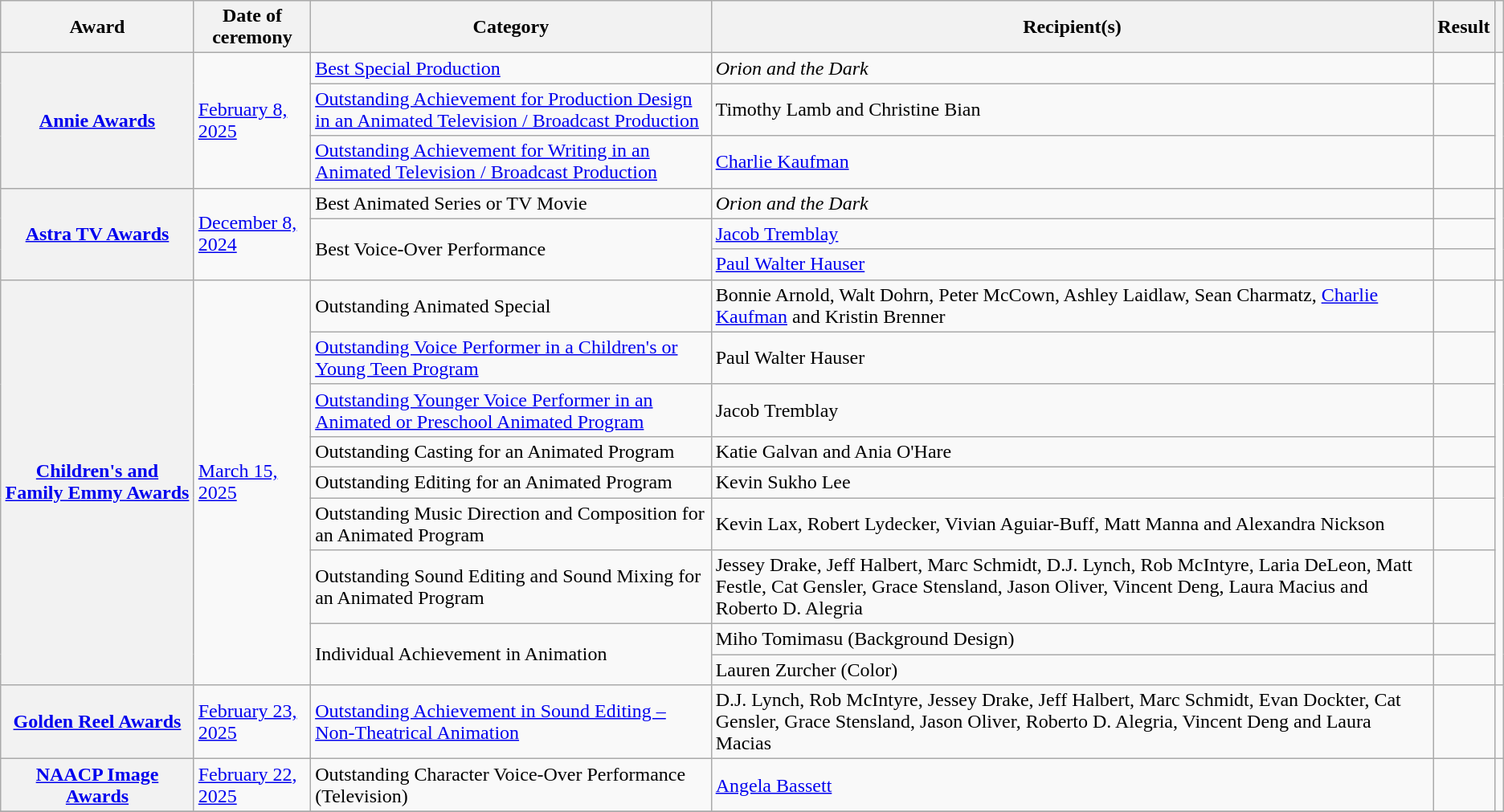<table class="wikitable plainrowheaders sortable">
<tr>
<th scope="col">Award</th>
<th scope="col">Date of ceremony</th>
<th scope="col">Category</th>
<th scope="col">Recipient(s)</th>
<th scope="col">Result</th>
<th scope="col" class="unsortable"></th>
</tr>
<tr>
<th scope=row rowspan="3"><a href='#'>Annie Awards</a></th>
<td rowspan="3"><a href='#'>February 8, 2025</a></td>
<td><a href='#'>Best Special Production</a></td>
<td><em>Orion and the Dark</em></td>
<td></td>
<td align=center rowspan="3"></td>
</tr>
<tr>
<td><a href='#'>Outstanding Achievement for Production Design in an Animated Television / Broadcast Production</a></td>
<td>Timothy Lamb and Christine Bian</td>
<td></td>
</tr>
<tr>
<td><a href='#'>Outstanding Achievement for Writing in an Animated Television / Broadcast Production</a></td>
<td><a href='#'>Charlie Kaufman</a></td>
<td></td>
</tr>
<tr>
<th scope=row rowspan="3"><a href='#'>Astra TV Awards</a></th>
<td rowspan="3"><a href='#'>December 8, 2024</a></td>
<td>Best Animated Series or TV Movie</td>
<td><em>Orion and the Dark</em></td>
<td></td>
<td align=center rowspan="3"></td>
</tr>
<tr>
<td rowspan="2">Best Voice-Over Performance</td>
<td><a href='#'>Jacob Tremblay</a></td>
<td></td>
</tr>
<tr>
<td><a href='#'>Paul Walter Hauser</a></td>
<td></td>
</tr>
<tr>
<th scope=row rowspan="9"><a href='#'>Children's and Family Emmy Awards</a></th>
<td rowspan="9"><a href='#'>March 15, 2025</a></td>
<td>Outstanding Animated Special</td>
<td>Bonnie Arnold, Walt Dohrn, Peter McCown, Ashley Laidlaw, Sean Charmatz, <a href='#'>Charlie Kaufman</a> and Kristin Brenner</td>
<td></td>
<td align=center rowspan="9"></td>
</tr>
<tr>
<td><a href='#'>Outstanding Voice Performer in a Children's or Young Teen Program</a></td>
<td>Paul Walter Hauser</td>
<td></td>
</tr>
<tr>
<td><a href='#'>Outstanding Younger Voice Performer in an Animated or Preschool Animated Program</a></td>
<td>Jacob Tremblay</td>
<td></td>
</tr>
<tr>
<td>Outstanding Casting for an Animated Program</td>
<td>Katie Galvan and Ania O'Hare</td>
<td></td>
</tr>
<tr>
<td>Outstanding Editing for an Animated Program</td>
<td>Kevin Sukho Lee</td>
<td></td>
</tr>
<tr>
<td>Outstanding Music Direction and Composition for an Animated Program</td>
<td>Kevin Lax, Robert Lydecker, Vivian Aguiar-Buff, Matt Manna and Alexandra Nickson</td>
<td></td>
</tr>
<tr>
<td>Outstanding Sound Editing and Sound Mixing for an Animated Program</td>
<td>Jessey Drake, Jeff Halbert, Marc Schmidt, D.J. Lynch, Rob McIntyre, Laria DeLeon, Matt Festle, Cat Gensler, Grace Stensland, Jason Oliver, Vincent Deng, Laura Macius and Roberto D. Alegria</td>
<td></td>
</tr>
<tr>
<td rowspan="2">Individual Achievement in Animation</td>
<td>Miho Tomimasu (Background Design)</td>
<td></td>
</tr>
<tr>
<td>Lauren Zurcher (Color)</td>
<td></td>
</tr>
<tr>
<th scope=row><a href='#'>Golden Reel Awards</a></th>
<td><a href='#'>February 23, 2025</a></td>
<td><a href='#'>Outstanding Achievement in Sound Editing – Non-Theatrical Animation</a></td>
<td>D.J. Lynch, Rob McIntyre, Jessey Drake, Jeff Halbert, Marc Schmidt, Evan Dockter, Cat Gensler, Grace Stensland, Jason Oliver, Roberto D. Alegria, Vincent Deng and Laura Macias</td>
<td></td>
<td align="center"></td>
</tr>
<tr>
<th scope="row"><a href='#'>NAACP Image Awards</a></th>
<td><a href='#'>February 22, 2025</a></td>
<td>Outstanding Character Voice-Over Performance (Television)</td>
<td><a href='#'>Angela Bassett</a></td>
<td></td>
<td align="center"></td>
</tr>
<tr>
</tr>
</table>
